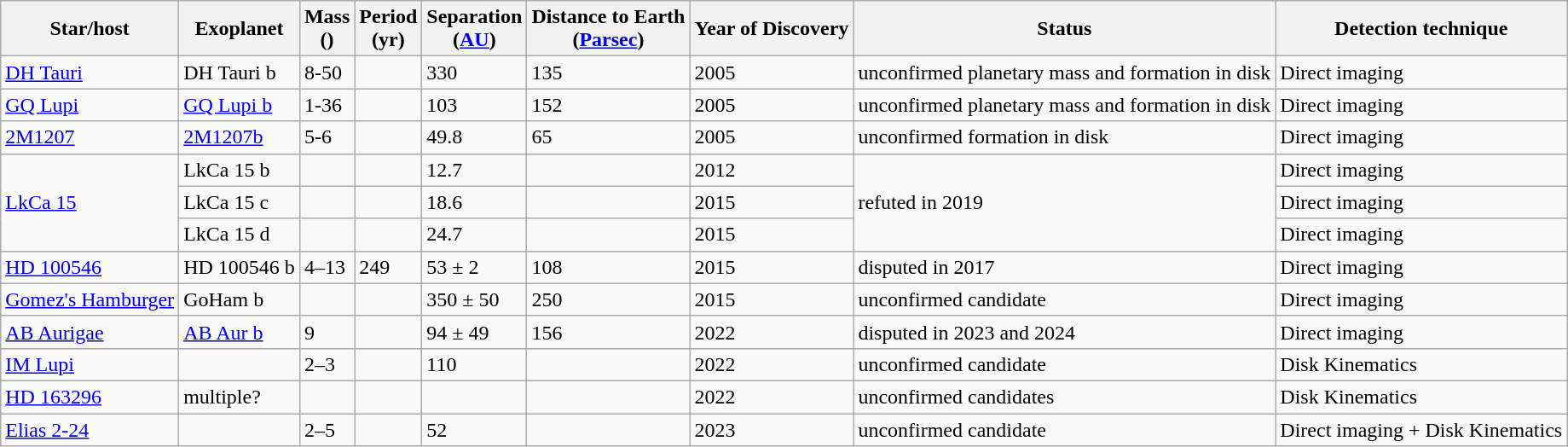<table class="wikitable">
<tr>
<th>Star/host</th>
<th>Exoplanet</th>
<th>Mass<br>()</th>
<th>Period<br>(yr)</th>
<th>Separation<br>(<a href='#'>AU</a>)</th>
<th>Distance to Earth<br>(<a href='#'>Parsec</a>)</th>
<th>Year of Discovery</th>
<th>Status</th>
<th>Detection technique</th>
</tr>
<tr>
<td><a href='#'>DH Tauri</a></td>
<td>DH Tauri b</td>
<td>8-50</td>
<td></td>
<td>330</td>
<td>135</td>
<td>2005</td>
<td>unconfirmed planetary mass and formation in disk</td>
<td>Direct imaging</td>
</tr>
<tr>
<td><a href='#'>GQ Lupi</a></td>
<td><a href='#'>GQ Lupi b</a></td>
<td>1-36</td>
<td></td>
<td>103</td>
<td>152</td>
<td>2005</td>
<td>unconfirmed planetary mass and formation in disk</td>
<td>Direct imaging</td>
</tr>
<tr>
<td><a href='#'>2M1207</a></td>
<td><a href='#'>2M1207b</a></td>
<td>5-6</td>
<td></td>
<td>49.8</td>
<td>65</td>
<td>2005</td>
<td>unconfirmed formation in disk</td>
<td>Direct imaging</td>
</tr>
<tr>
<td rowspan="3"><a href='#'>LkCa 15</a></td>
<td>LkCa 15 b</td>
<td></td>
<td></td>
<td>12.7</td>
<td></td>
<td>2012</td>
<td rowspan="3">refuted in 2019</td>
<td>Direct imaging</td>
</tr>
<tr>
<td>LkCa 15 c</td>
<td></td>
<td></td>
<td>18.6</td>
<td></td>
<td>2015</td>
<td>Direct imaging</td>
</tr>
<tr>
<td>LkCa 15 d</td>
<td></td>
<td></td>
<td>24.7</td>
<td></td>
<td>2015</td>
<td>Direct imaging</td>
</tr>
<tr>
<td><a href='#'>HD 100546</a></td>
<td>HD 100546 b</td>
<td>4–13</td>
<td>249</td>
<td>53 ± 2</td>
<td>108</td>
<td>2015</td>
<td>disputed in 2017</td>
<td>Direct imaging</td>
</tr>
<tr>
<td><a href='#'>Gomez's Hamburger</a></td>
<td>GoHam b</td>
<td></td>
<td></td>
<td>350 ± 50</td>
<td>250</td>
<td>2015</td>
<td>unconfirmed candidate</td>
<td>Direct imaging</td>
</tr>
<tr>
<td><a href='#'>AB Aurigae</a></td>
<td><a href='#'>AB Aur b</a></td>
<td>9</td>
<td></td>
<td>94 ± 49</td>
<td>156</td>
<td>2022</td>
<td>disputed in 2023 and 2024</td>
<td>Direct imaging</td>
</tr>
<tr>
<td><a href='#'>IM Lupi</a></td>
<td></td>
<td>2–3</td>
<td></td>
<td>110</td>
<td></td>
<td>2022</td>
<td>unconfirmed candidate</td>
<td>Disk Kinematics</td>
</tr>
<tr>
<td><a href='#'>HD 163296</a></td>
<td>multiple?</td>
<td></td>
<td></td>
<td></td>
<td></td>
<td>2022</td>
<td>unconfirmed candidates</td>
<td>Disk Kinematics</td>
</tr>
<tr>
<td><a href='#'>Elias 2-24</a></td>
<td></td>
<td>2–5</td>
<td></td>
<td>52</td>
<td></td>
<td>2023</td>
<td>unconfirmed candidate</td>
<td>Direct imaging + Disk Kinematics</td>
</tr>
</table>
